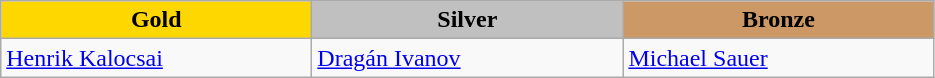<table class="wikitable" style="text-align:left">
<tr align="center">
<td width=200 bgcolor=gold><strong>Gold</strong></td>
<td width=200 bgcolor=silver><strong>Silver</strong></td>
<td width=200 bgcolor=CC9966><strong>Bronze</strong></td>
</tr>
<tr>
<td><a href='#'>Henrik Kalocsai</a><br><em></em></td>
<td><a href='#'>Dragán Ivanov</a><br><em></em></td>
<td><a href='#'>Michael Sauer</a><br><em></em></td>
</tr>
</table>
